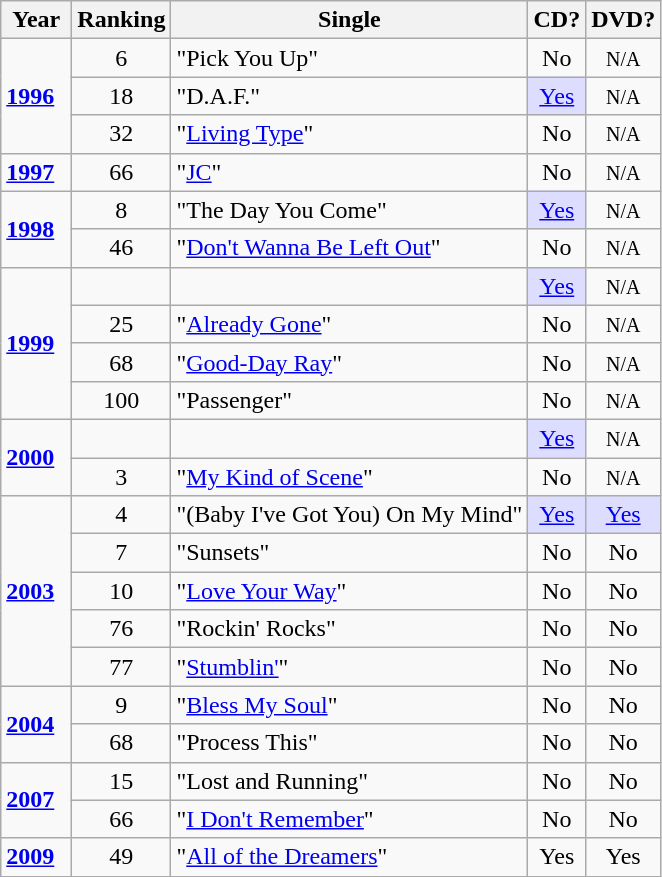<table class="wikitable">
<tr>
<th width="40">Year</th>
<th>Ranking</th>
<th>Single</th>
<th>CD?</th>
<th>DVD?</th>
</tr>
<tr>
<td rowspan="3"><strong><a href='#'>1996</a></strong></td>
<td style="text-align:center;">6</td>
<td>"Pick You Up"</td>
<td style="text-align: center;">No</td>
<td style="text-align: center;"><small>N/A</small></td>
</tr>
<tr>
<td style="text-align:center;">18</td>
<td>"D.A.F."</td>
<td style="text-align:center; background:#ddf;"><a href='#'>Yes</a></td>
<td style="text-align: center;"><small>N/A</small></td>
</tr>
<tr>
<td style="text-align:center;">32</td>
<td>"<a href='#'>Living Type</a>"</td>
<td style="text-align: center;">No</td>
<td style="text-align: center;"><small>N/A</small></td>
</tr>
<tr>
<td><strong><a href='#'>1997</a></strong></td>
<td style="text-align:center;">66</td>
<td>"<a href='#'>JC</a>"</td>
<td style="text-align: center;">No</td>
<td style="text-align: center;"><small>N/A</small></td>
</tr>
<tr>
<td rowspan="2"><strong><a href='#'>1998</a></strong></td>
<td style="text-align:center;">8</td>
<td>"The Day You Come"</td>
<td style="text-align:center; background:#ddf;"><a href='#'>Yes</a></td>
<td style="text-align: center;"><small>N/A</small></td>
</tr>
<tr>
<td style="text-align:center;">46</td>
<td>"<a href='#'>Don't Wanna Be Left Out</a>"</td>
<td style="text-align: center;">No</td>
<td style="text-align: center;"><small>N/A</small></td>
</tr>
<tr>
<td rowspan="4"><strong><a href='#'>1999</a></strong></td>
<td></td>
<td></td>
<td style="text-align:center; background:#ddf;"><a href='#'>Yes</a></td>
<td style="text-align: center;"><small>N/A</small></td>
</tr>
<tr>
<td style="text-align:center;">25</td>
<td>"<a href='#'>Already Gone</a>"</td>
<td style="text-align: center;">No</td>
<td style="text-align: center;"><small>N/A</small></td>
</tr>
<tr>
<td style="text-align:center;">68</td>
<td>"<a href='#'>Good-Day Ray</a>"</td>
<td style="text-align: center;">No</td>
<td style="text-align: center;"><small>N/A</small></td>
</tr>
<tr>
<td style="text-align:center;">100</td>
<td>"Passenger"</td>
<td style="text-align: center;">No</td>
<td style="text-align: center;"><small>N/A</small></td>
</tr>
<tr>
<td rowspan="2"><strong><a href='#'>2000</a></strong></td>
<td></td>
<td></td>
<td style="text-align:center; background:#ddf;"><a href='#'>Yes</a></td>
<td style="text-align: center;"><small>N/A</small></td>
</tr>
<tr>
<td style="text-align:center;">3</td>
<td>"<a href='#'>My Kind of Scene</a>"</td>
<td style="text-align: center;">No</td>
<td style="text-align: center;"><small>N/A</small></td>
</tr>
<tr>
<td rowspan="5"><strong><a href='#'>2003</a></strong></td>
<td style="text-align:center;">4</td>
<td>"(Baby I've Got You) On My Mind"</td>
<td style="text-align:center; background:#ddf;"><a href='#'>Yes</a></td>
<td style="text-align:center; background:#ddf;"><a href='#'>Yes</a></td>
</tr>
<tr>
<td style="text-align:center;">7</td>
<td>"Sunsets"</td>
<td style="text-align: center;">No</td>
<td style="text-align: center;">No</td>
</tr>
<tr>
<td style="text-align:center;">10</td>
<td>"<a href='#'>Love Your Way</a>"</td>
<td style="text-align: center;">No</td>
<td style="text-align: center;">No</td>
</tr>
<tr>
<td style="text-align:center;">76</td>
<td>"Rockin' Rocks"</td>
<td style="text-align: center;">No</td>
<td style="text-align: center;">No</td>
</tr>
<tr>
<td style="text-align:center;">77</td>
<td>"<a href='#'>Stumblin'</a>"</td>
<td style="text-align: center;">No</td>
<td style="text-align: center;">No</td>
</tr>
<tr>
<td rowspan="2"><strong><a href='#'>2004</a></strong></td>
<td style="text-align:center;">9</td>
<td>"<a href='#'>Bless My Soul</a>"</td>
<td style="text-align: center;">No</td>
<td style="text-align: center;">No</td>
</tr>
<tr>
<td style="text-align:center;">68</td>
<td>"Process This"</td>
<td style="text-align: center;">No</td>
<td style="text-align: center;">No</td>
</tr>
<tr>
<td rowspan=2><strong><a href='#'>2007</a></strong></td>
<td style="text-align:center;">15</td>
<td>"Lost and Running"</td>
<td style="text-align: center;">No</td>
<td style="text-align: center;">No</td>
</tr>
<tr>
<td style="text-align:center;">66</td>
<td>"<a href='#'>I Don't Remember</a>"</td>
<td style="text-align: center;">No</td>
<td style="text-align: center;">No</td>
</tr>
<tr>
<td rowspan=2><strong><a href='#'>2009</a></strong></td>
<td style="text-align:center;">49</td>
<td>"<a href='#'>All of the Dreamers</a>"</td>
<td style="text-align: center;">Yes</td>
<td style="text-align: center;">Yes</td>
</tr>
</table>
